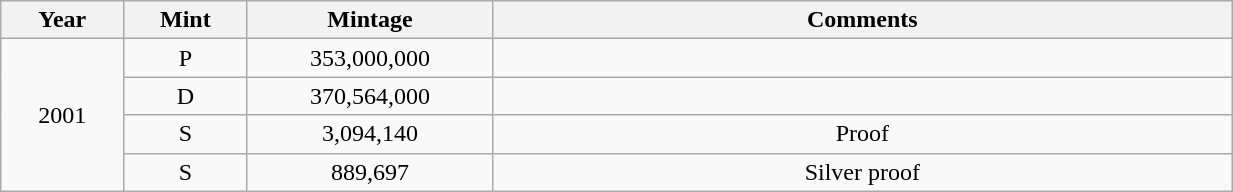<table class="wikitable sortable" style="min-width:65%; text-align:center;">
<tr>
<th width="10%">Year</th>
<th width="10%">Mint</th>
<th width="20%">Mintage</th>
<th width="60%">Comments</th>
</tr>
<tr>
<td rowspan="4">2001</td>
<td>P</td>
<td>353,000,000</td>
<td></td>
</tr>
<tr>
<td>D</td>
<td>370,564,000</td>
<td></td>
</tr>
<tr>
<td>S</td>
<td>3,094,140</td>
<td>Proof</td>
</tr>
<tr>
<td>S</td>
<td>889,697</td>
<td>Silver proof</td>
</tr>
</table>
